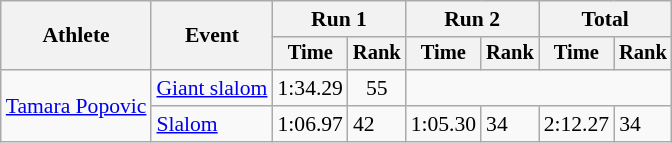<table class="wikitable" style="font-size:90%">
<tr>
<th rowspan=2>Athlete</th>
<th rowspan=2>Event</th>
<th colspan=2>Run 1</th>
<th colspan=2>Run 2</th>
<th colspan=2>Total</th>
</tr>
<tr style="font-size:95%">
<th>Time</th>
<th>Rank</th>
<th>Time</th>
<th>Rank</th>
<th>Time</th>
<th>Rank</th>
</tr>
<tr align=center>
<td align="left" rowspan="2"><a href='#'>Tamara Popovic</a></td>
<td align="left"><a href='#'>Giant slalom</a></td>
<td>1:34.29</td>
<td>55</td>
<td colspan=4></td>
</tr>
<tr>
<td align="left"><a href='#'>Slalom</a></td>
<td>1:06.97</td>
<td>42</td>
<td>1:05.30</td>
<td>34</td>
<td>2:12.27</td>
<td>34</td>
</tr>
</table>
